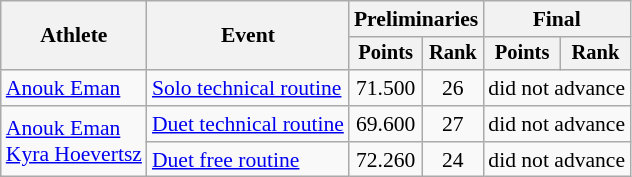<table class=wikitable style="font-size:90%">
<tr>
<th rowspan="2">Athlete</th>
<th rowspan="2">Event</th>
<th colspan="2">Preliminaries</th>
<th colspan="2">Final</th>
</tr>
<tr style="font-size:95%">
<th>Points</th>
<th>Rank</th>
<th>Points</th>
<th>Rank</th>
</tr>
<tr align=center>
<td align=left><a href='#'>Anouk Eman</a></td>
<td align=left><a href='#'>Solo technical routine</a></td>
<td>71.500</td>
<td>26</td>
<td colspan=2>did not advance</td>
</tr>
<tr align=center>
<td align=left rowspan=2><a href='#'>Anouk Eman</a><br><a href='#'>Kyra Hoevertsz</a></td>
<td align=left><a href='#'>Duet technical routine</a></td>
<td>69.600</td>
<td>27</td>
<td colspan=2>did not advance</td>
</tr>
<tr align=center>
<td align=left><a href='#'>Duet free routine</a></td>
<td>72.260</td>
<td>24</td>
<td colspan=2>did not advance</td>
</tr>
</table>
